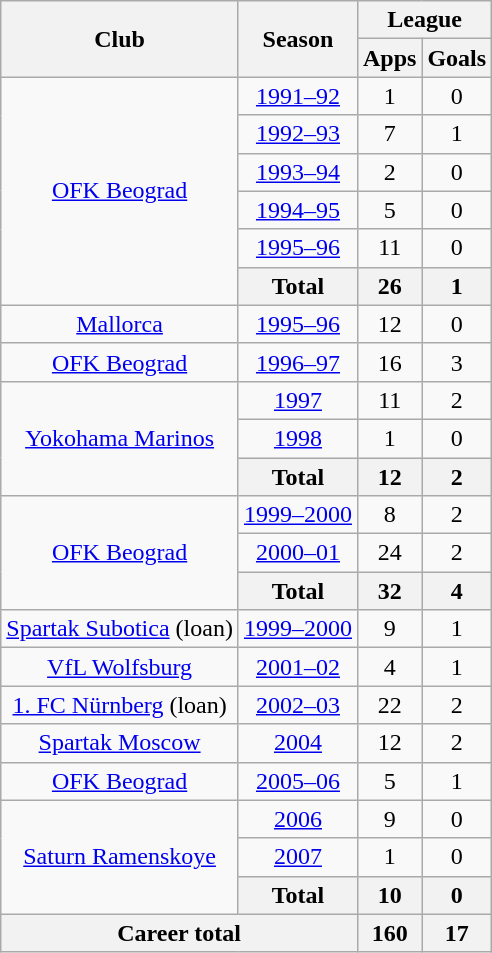<table class="wikitable" style="text-align:center">
<tr>
<th rowspan="2">Club</th>
<th rowspan="2">Season</th>
<th colspan="2">League</th>
</tr>
<tr>
<th>Apps</th>
<th>Goals</th>
</tr>
<tr>
<td rowspan="6"><a href='#'>OFK Beograd</a></td>
<td><a href='#'>1991–92</a></td>
<td>1</td>
<td>0</td>
</tr>
<tr>
<td><a href='#'>1992–93</a></td>
<td>7</td>
<td>1</td>
</tr>
<tr>
<td><a href='#'>1993–94</a></td>
<td>2</td>
<td>0</td>
</tr>
<tr>
<td><a href='#'>1994–95</a></td>
<td>5</td>
<td>0</td>
</tr>
<tr>
<td><a href='#'>1995–96</a></td>
<td>11</td>
<td>0</td>
</tr>
<tr>
<th>Total</th>
<th>26</th>
<th>1</th>
</tr>
<tr>
<td><a href='#'>Mallorca</a></td>
<td><a href='#'>1995–96</a></td>
<td>12</td>
<td>0</td>
</tr>
<tr>
<td><a href='#'>OFK Beograd</a></td>
<td><a href='#'>1996–97</a></td>
<td>16</td>
<td>3</td>
</tr>
<tr>
<td rowspan="3"><a href='#'>Yokohama Marinos</a></td>
<td><a href='#'>1997</a></td>
<td>11</td>
<td>2</td>
</tr>
<tr>
<td><a href='#'>1998</a></td>
<td>1</td>
<td>0</td>
</tr>
<tr>
<th>Total</th>
<th>12</th>
<th>2</th>
</tr>
<tr>
<td rowspan="3"><a href='#'>OFK Beograd</a></td>
<td><a href='#'>1999–2000</a></td>
<td>8</td>
<td>2</td>
</tr>
<tr>
<td><a href='#'>2000–01</a></td>
<td>24</td>
<td>2</td>
</tr>
<tr>
<th>Total</th>
<th>32</th>
<th>4</th>
</tr>
<tr>
<td><a href='#'>Spartak Subotica</a> (loan)</td>
<td><a href='#'>1999–2000</a></td>
<td>9</td>
<td>1</td>
</tr>
<tr>
<td><a href='#'>VfL Wolfsburg</a></td>
<td><a href='#'>2001–02</a></td>
<td>4</td>
<td>1</td>
</tr>
<tr>
<td><a href='#'>1. FC Nürnberg</a> (loan)</td>
<td><a href='#'>2002–03</a></td>
<td>22</td>
<td>2</td>
</tr>
<tr>
<td><a href='#'>Spartak Moscow</a></td>
<td><a href='#'>2004</a></td>
<td>12</td>
<td>2</td>
</tr>
<tr>
<td><a href='#'>OFK Beograd</a></td>
<td><a href='#'>2005–06</a></td>
<td>5</td>
<td>1</td>
</tr>
<tr>
<td rowspan="3"><a href='#'>Saturn Ramenskoye</a></td>
<td><a href='#'>2006</a></td>
<td>9</td>
<td>0</td>
</tr>
<tr>
<td><a href='#'>2007</a></td>
<td>1</td>
<td>0</td>
</tr>
<tr>
<th>Total</th>
<th>10</th>
<th>0</th>
</tr>
<tr>
<th colspan="2">Career total</th>
<th>160</th>
<th>17</th>
</tr>
</table>
